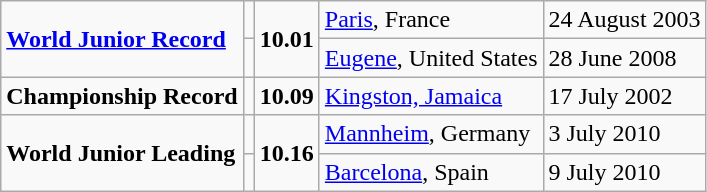<table class="wikitable">
<tr>
<td rowspan=2><strong><a href='#'>World Junior Record</a></strong></td>
<td></td>
<td rowspan=2><strong>10.01</strong></td>
<td><a href='#'>Paris</a>, France</td>
<td>24 August 2003</td>
</tr>
<tr>
<td></td>
<td><a href='#'>Eugene</a>, United States</td>
<td>28 June 2008</td>
</tr>
<tr>
<td><strong>Championship Record</strong></td>
<td></td>
<td><strong>10.09</strong></td>
<td><a href='#'>Kingston, Jamaica</a></td>
<td>17 July 2002</td>
</tr>
<tr>
<td rowspan=2><strong>World Junior Leading</strong></td>
<td></td>
<td rowspan=2><strong>10.16</strong></td>
<td><a href='#'>Mannheim</a>, Germany</td>
<td>3 July 2010</td>
</tr>
<tr>
<td></td>
<td><a href='#'>Barcelona</a>, Spain</td>
<td>9 July 2010</td>
</tr>
</table>
